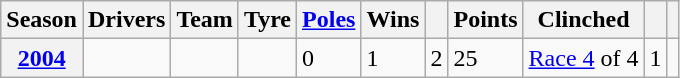<table class="wikitable sortable plainrowheaders"; text-align:center;">
<tr>
<th scope=col>Season</th>
<th scope=col>Drivers</th>
<th scope=col>Team</th>
<th scope=col>Tyre</th>
<th scope=col><a href='#'>Poles</a></th>
<th scope=col>Wins</th>
<th scope=col></th>
<th scope=col>Points</th>
<th scope=col>Clinched</th>
<th scope=col></th>
<th scope=col class=unsortable></th>
</tr>
<tr>
<th scope=row style="text-align: center;"><a href='#'>2004</a></th>
<td></td>
<td align=left></td>
<td></td>
<td>0</td>
<td>1</td>
<td>2</td>
<td>25</td>
<td><a href='#'>Race 4</a> of 4</td>
<td>1</td>
<td style="text-align:center;"></td>
</tr>
</table>
